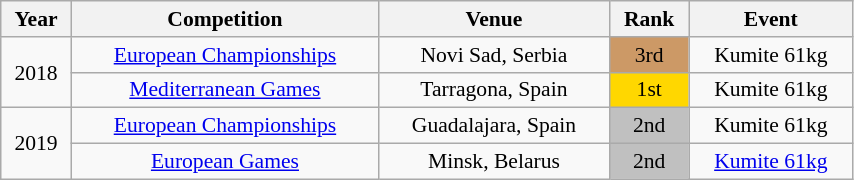<table class="wikitable sortable" width=45% style="font-size:90%; text-align:center;">
<tr>
<th>Year</th>
<th>Competition</th>
<th>Venue</th>
<th>Rank</th>
<th>Event</th>
</tr>
<tr>
<td rowspan=2>2018</td>
<td><a href='#'>European Championships</a></td>
<td>Novi Sad, Serbia</td>
<td bgcolor="cc9966">3rd</td>
<td>Kumite 61kg</td>
</tr>
<tr>
<td><a href='#'>Mediterranean Games</a></td>
<td>Tarragona, Spain</td>
<td bgcolor="gold">1st</td>
<td>Kumite 61kg</td>
</tr>
<tr>
<td rowspan=2>2019</td>
<td><a href='#'>European Championships</a></td>
<td>Guadalajara, Spain</td>
<td bgcolor="silver">2nd</td>
<td>Kumite 61kg</td>
</tr>
<tr>
<td><a href='#'>European Games</a></td>
<td>Minsk, Belarus</td>
<td bgcolor="silver">2nd</td>
<td><a href='#'>Kumite 61kg</a></td>
</tr>
</table>
